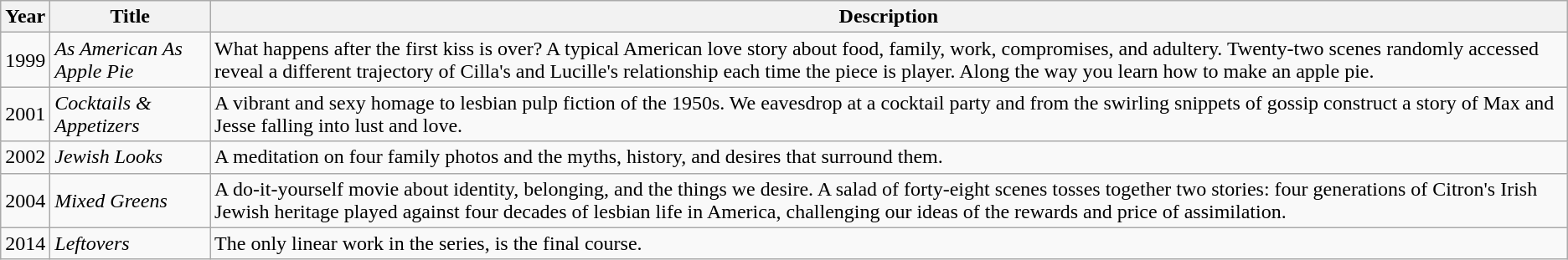<table class="wikitable">
<tr>
<th>Year</th>
<th>Title</th>
<th>Description</th>
</tr>
<tr>
<td>1999</td>
<td><em>As American As Apple Pie</em></td>
<td>What happens after the first kiss is over?  A typical American love story about food, family, work, compromises, and adultery.  Twenty-two scenes randomly accessed reveal a different trajectory of Cilla's and Lucille's relationship each time the piece is player. Along the way you learn how to make an apple pie.</td>
</tr>
<tr>
<td>2001</td>
<td><em>Cocktails & Appetizers</em></td>
<td>A vibrant and sexy homage to lesbian pulp fiction of the 1950s.  We eavesdrop at a cocktail party and from the swirling snippets of gossip construct a story of Max and Jesse falling into lust and love.</td>
</tr>
<tr>
<td>2002</td>
<td><em>Jewish Looks</em></td>
<td>A meditation on four family photos and the myths, history, and desires that surround them.</td>
</tr>
<tr>
<td>2004</td>
<td><em>Mixed Greens</em></td>
<td>A do-it-yourself movie about identity, belonging, and the things we desire.  A salad of forty-eight scenes tosses together two stories:  four generations of Citron's Irish Jewish heritage played against four decades of lesbian life in America, challenging our ideas of the rewards and price of assimilation.</td>
</tr>
<tr>
<td>2014</td>
<td><em>Leftovers</em></td>
<td>The only linear work in the series, is the final course.</td>
</tr>
</table>
